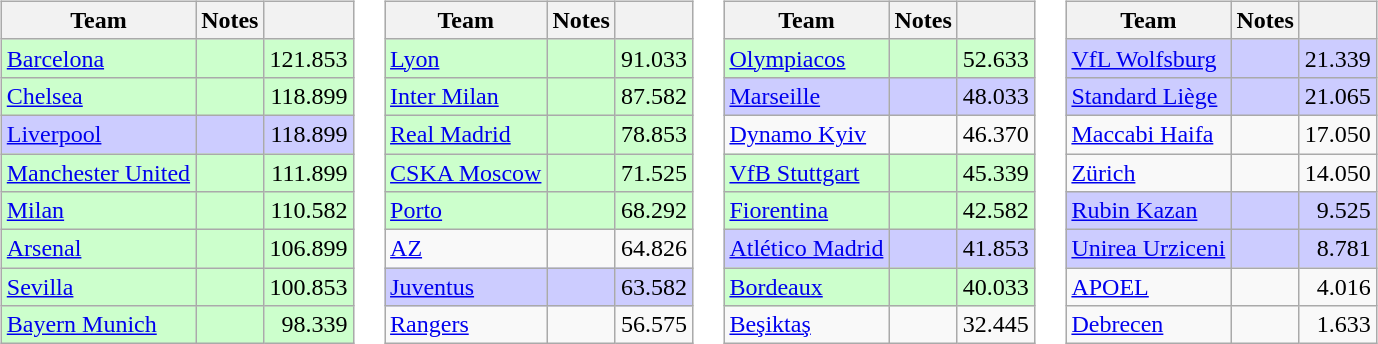<table>
<tr valign=top>
<td><br><table class="wikitable">
<tr>
<th>Team</th>
<th>Notes</th>
<th></th>
</tr>
<tr bgcolor="#ccffcc">
<td> <a href='#'>Barcelona</a></td>
<td></td>
<td align=right>121.853</td>
</tr>
<tr bgcolor="#ccffcc">
<td> <a href='#'>Chelsea</a></td>
<td></td>
<td align=right>118.899</td>
</tr>
<tr bgcolor="#ccccff">
<td> <a href='#'>Liverpool</a></td>
<td></td>
<td align=right>118.899</td>
</tr>
<tr bgcolor="#ccffcc">
<td> <a href='#'>Manchester United</a></td>
<td></td>
<td align=right>111.899</td>
</tr>
<tr bgcolor="#ccffcc">
<td> <a href='#'>Milan</a></td>
<td></td>
<td align=right>110.582</td>
</tr>
<tr bgcolor="#ccffcc">
<td> <a href='#'>Arsenal</a></td>
<td></td>
<td align=right>106.899</td>
</tr>
<tr bgcolor="#ccffcc">
<td> <a href='#'>Sevilla</a></td>
<td></td>
<td align=right>100.853</td>
</tr>
<tr bgcolor="#ccffcc">
<td> <a href='#'>Bayern Munich</a></td>
<td></td>
<td align=right>98.339</td>
</tr>
</table>
</td>
<td><br><table class="wikitable">
<tr>
<th>Team</th>
<th>Notes</th>
<th></th>
</tr>
<tr bgcolor="#ccffcc">
<td> <a href='#'>Lyon</a></td>
<td></td>
<td align=right>91.033</td>
</tr>
<tr bgcolor="#ccffcc">
<td> <a href='#'>Inter Milan</a></td>
<td></td>
<td align=right>87.582</td>
</tr>
<tr bgcolor="#ccffcc">
<td> <a href='#'>Real Madrid</a></td>
<td></td>
<td align=right>78.853</td>
</tr>
<tr bgcolor="#ccffcc">
<td> <a href='#'>CSKA Moscow</a></td>
<td></td>
<td align=right>71.525</td>
</tr>
<tr bgcolor="#ccffcc">
<td> <a href='#'>Porto</a></td>
<td></td>
<td align=right>68.292</td>
</tr>
<tr>
<td> <a href='#'>AZ</a></td>
<td></td>
<td align=right>64.826</td>
</tr>
<tr bgcolor="#ccccff">
<td> <a href='#'>Juventus</a></td>
<td></td>
<td align=right>63.582</td>
</tr>
<tr>
<td> <a href='#'>Rangers</a></td>
<td></td>
<td align=right>56.575</td>
</tr>
</table>
</td>
<td><br><table class="wikitable">
<tr>
<th>Team</th>
<th>Notes</th>
<th></th>
</tr>
<tr bgcolor="#ccffcc">
<td> <a href='#'>Olympiacos</a></td>
<td></td>
<td align=right>52.633</td>
</tr>
<tr bgcolor="#ccccff">
<td> <a href='#'>Marseille</a></td>
<td></td>
<td align=right>48.033</td>
</tr>
<tr>
<td> <a href='#'>Dynamo Kyiv</a></td>
<td></td>
<td align=right>46.370</td>
</tr>
<tr bgcolor="#ccffcc">
<td> <a href='#'>VfB Stuttgart</a></td>
<td></td>
<td align=right>45.339</td>
</tr>
<tr bgcolor="#ccffcc">
<td> <a href='#'>Fiorentina</a></td>
<td></td>
<td align=right>42.582</td>
</tr>
<tr bgcolor="#ccccff">
<td> <a href='#'>Atlético Madrid</a></td>
<td></td>
<td align=right>41.853</td>
</tr>
<tr bgcolor="#ccffcc">
<td> <a href='#'>Bordeaux</a></td>
<td></td>
<td align=right>40.033</td>
</tr>
<tr>
<td> <a href='#'>Beşiktaş</a></td>
<td></td>
<td align=right>32.445</td>
</tr>
</table>
</td>
<td><br><table class="wikitable">
<tr>
<th>Team</th>
<th>Notes</th>
<th></th>
</tr>
<tr bgcolor="#ccccff">
<td> <a href='#'>VfL Wolfsburg</a></td>
<td></td>
<td align=right>21.339</td>
</tr>
<tr bgcolor="#ccccff">
<td> <a href='#'>Standard Liège</a></td>
<td></td>
<td align=right>21.065</td>
</tr>
<tr>
<td> <a href='#'>Maccabi Haifa</a></td>
<td></td>
<td align=right>17.050</td>
</tr>
<tr>
<td> <a href='#'>Zürich</a></td>
<td></td>
<td align=right>14.050</td>
</tr>
<tr bgcolor="#ccccff">
<td> <a href='#'>Rubin Kazan</a></td>
<td></td>
<td align=right>9.525</td>
</tr>
<tr bgcolor="#ccccff">
<td> <a href='#'>Unirea Urziceni</a></td>
<td></td>
<td align=right>8.781</td>
</tr>
<tr>
<td> <a href='#'>APOEL</a></td>
<td></td>
<td align=right>4.016</td>
</tr>
<tr>
<td> <a href='#'>Debrecen</a></td>
<td></td>
<td align=right>1.633</td>
</tr>
</table>
</td>
</tr>
</table>
